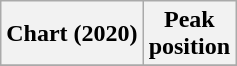<table class="wikitable plainrowheaders">
<tr>
<th>Chart (2020)</th>
<th>Peak<br>position</th>
</tr>
<tr>
</tr>
</table>
